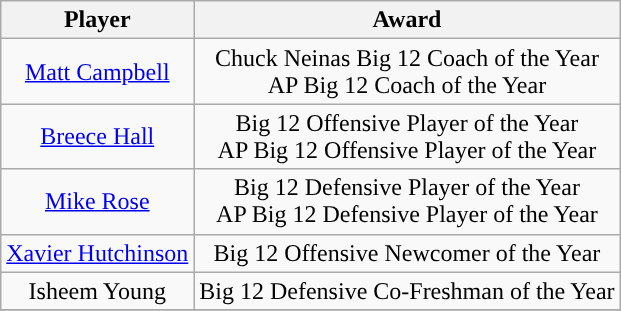<table class="wikitable" style="text-align: center">
<tr align="center">
<th>Player</th>
<th>Award</th>
</tr>
<tr>
<td><a href='#'>Matt Campbell</a></td>
<td>Chuck Neinas Big 12 Coach of the Year<br> AP Big 12 Coach of the Year</td>
</tr>
<tr>
<td><a href='#'>Breece Hall</a></td>
<td>Big 12 Offensive Player of the Year<br>AP Big 12 Offensive Player of the Year</td>
</tr>
<tr>
<td><a href='#'>Mike Rose</a></td>
<td>Big 12 Defensive Player of the Year<br>AP Big 12 Defensive Player of the Year</td>
</tr>
<tr>
<td><a href='#'>Xavier Hutchinson</a></td>
<td>Big 12 Offensive Newcomer of the Year</td>
</tr>
<tr>
<td>Isheem Young</td>
<td>Big 12 Defensive Co-Freshman of the Year</td>
</tr>
<tr>
</tr>
</table>
